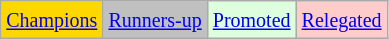<table class="wikitable">
<tr>
<td bgcolor="gold"><small><a href='#'>Champions</a></small></td>
<td bgcolor=silver><small><a href='#'>Runners-up</a></small></td>
<td bgcolor="#DDFFDD"><small><a href='#'>Promoted</a></small></td>
<td bgcolor="#FFCCCC"><small><a href='#'>Relegated</a></small></td>
</tr>
</table>
